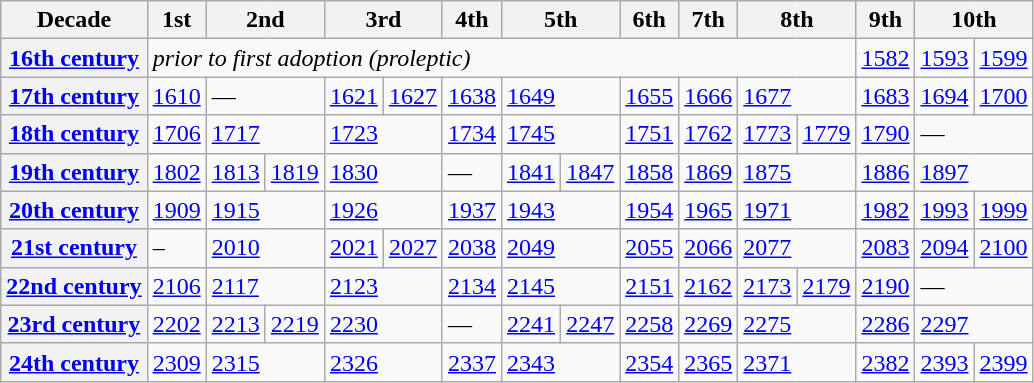<table class="wikitable">
<tr>
<th scope=row>Decade</th>
<th>1st</th>
<th colspan=2>2nd</th>
<th colspan=2>3rd</th>
<th>4th</th>
<th colspan=2>5th</th>
<th>6th</th>
<th>7th</th>
<th colspan=2>8th</th>
<th>9th</th>
<th colspan=2>10th</th>
</tr>
<tr>
<th><a href='#'>16th century</a></th>
<td colspan=12><em>prior to first adoption (proleptic)</em></td>
<td><a href='#'>1582</a></td>
<td><a href='#'>1593</a></td>
<td><a href='#'>1599</a></td>
</tr>
<tr>
<th><a href='#'>17th century</a></th>
<td><a href='#'>1610</a></td>
<td colspan=2>—</td>
<td><a href='#'>1621</a></td>
<td><a href='#'>1627</a></td>
<td><a href='#'>1638</a></td>
<td colspan=2><a href='#'>1649</a></td>
<td><a href='#'>1655</a></td>
<td><a href='#'>1666</a></td>
<td colspan=2><a href='#'>1677</a></td>
<td><a href='#'>1683</a></td>
<td><a href='#'>1694</a></td>
<td><a href='#'>1700</a></td>
</tr>
<tr>
<th><a href='#'>18th century</a></th>
<td><a href='#'>1706</a></td>
<td colspan=2><a href='#'>1717</a></td>
<td colspan=2><a href='#'>1723</a></td>
<td><a href='#'>1734</a></td>
<td colspan=2><a href='#'>1745</a></td>
<td><a href='#'>1751</a></td>
<td><a href='#'>1762</a></td>
<td><a href='#'>1773</a></td>
<td><a href='#'>1779</a></td>
<td><a href='#'>1790</a></td>
<td colspan=2>—</td>
</tr>
<tr>
<th><a href='#'>19th century</a></th>
<td><a href='#'>1802</a></td>
<td><a href='#'>1813</a></td>
<td><a href='#'>1819</a></td>
<td colspan=2><a href='#'>1830</a></td>
<td>—</td>
<td><a href='#'>1841</a></td>
<td><a href='#'>1847</a></td>
<td><a href='#'>1858</a></td>
<td><a href='#'>1869</a></td>
<td colspan=2><a href='#'>1875</a></td>
<td><a href='#'>1886</a></td>
<td colspan=2><a href='#'>1897</a></td>
</tr>
<tr>
<th><a href='#'>20th century</a></th>
<td><a href='#'>1909</a></td>
<td colspan=2><a href='#'>1915</a></td>
<td colspan=2><a href='#'>1926</a></td>
<td><a href='#'>1937</a></td>
<td colspan=2><a href='#'>1943</a></td>
<td><a href='#'>1954</a></td>
<td><a href='#'>1965</a></td>
<td colspan=2><a href='#'>1971</a></td>
<td><a href='#'>1982</a></td>
<td><a href='#'>1993</a></td>
<td><a href='#'>1999</a></td>
</tr>
<tr>
<th><a href='#'>21st century</a></th>
<td>–</td>
<td colspan=2><a href='#'>2010</a></td>
<td><a href='#'>2021</a></td>
<td><a href='#'>2027</a></td>
<td><a href='#'>2038</a></td>
<td colspan=2><a href='#'>2049</a></td>
<td><a href='#'>2055</a></td>
<td><a href='#'>2066</a></td>
<td colspan=2><a href='#'>2077</a></td>
<td><a href='#'>2083</a></td>
<td><a href='#'>2094</a></td>
<td><a href='#'>2100</a></td>
</tr>
<tr>
<th><a href='#'>22nd century</a></th>
<td><a href='#'>2106</a></td>
<td colspan=2><a href='#'>2117</a></td>
<td colspan=2><a href='#'>2123</a></td>
<td><a href='#'>2134</a></td>
<td colspan=2><a href='#'>2145</a></td>
<td><a href='#'>2151</a></td>
<td><a href='#'>2162</a></td>
<td><a href='#'>2173</a></td>
<td><a href='#'>2179</a></td>
<td><a href='#'>2190</a></td>
<td colspan=2>—</td>
</tr>
<tr>
<th><a href='#'>23rd century</a></th>
<td><a href='#'>2202</a></td>
<td><a href='#'>2213</a></td>
<td><a href='#'>2219</a></td>
<td colspan=2><a href='#'>2230</a></td>
<td>—</td>
<td><a href='#'>2241</a></td>
<td><a href='#'>2247</a></td>
<td><a href='#'>2258</a></td>
<td><a href='#'>2269</a></td>
<td colspan=2><a href='#'>2275</a></td>
<td><a href='#'>2286</a></td>
<td colspan=2><a href='#'>2297</a></td>
</tr>
<tr>
<th><a href='#'>24th century</a></th>
<td><a href='#'>2309</a></td>
<td colspan=2><a href='#'>2315</a></td>
<td colspan=2><a href='#'>2326</a></td>
<td><a href='#'>2337</a></td>
<td colspan=2><a href='#'>2343</a></td>
<td><a href='#'>2354</a></td>
<td><a href='#'>2365</a></td>
<td colspan=2><a href='#'>2371</a></td>
<td><a href='#'>2382</a></td>
<td><a href='#'>2393</a></td>
<td><a href='#'>2399</a></td>
</tr>
</table>
